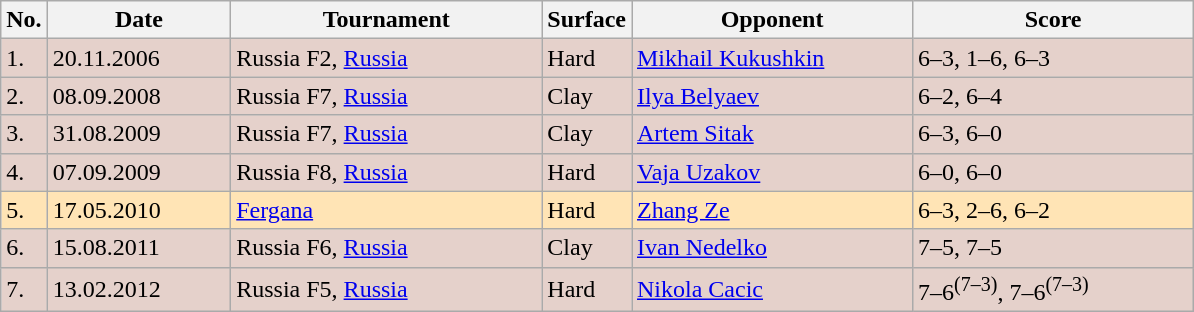<table class="sortable wikitable">
<tr>
<th style="width:20px" class="unsortable">No.</th>
<th style="width:115px">Date</th>
<th style="width:200px">Tournament</th>
<th style="width:50px">Surface</th>
<th style="width:180px">Opponent</th>
<th style="width:180px" class="unsortable">Score</th>
</tr>
<tr bgcolor="#e5d1cb">
<td>1.</td>
<td>20.11.2006</td>
<td> Russia F2, <a href='#'>Russia</a></td>
<td>Hard</td>
<td> <a href='#'>Mikhail Kukushkin</a></td>
<td>6–3, 1–6, 6–3</td>
</tr>
<tr bgcolor="#e5d1cb">
<td>2.</td>
<td>08.09.2008</td>
<td> Russia F7, <a href='#'>Russia</a></td>
<td>Clay</td>
<td> <a href='#'>Ilya Belyaev</a></td>
<td>6–2, 6–4</td>
</tr>
<tr bgcolor="#e5d1cb">
<td>3.</td>
<td>31.08.2009</td>
<td> Russia F7, <a href='#'>Russia</a></td>
<td>Clay</td>
<td> <a href='#'>Artem Sitak</a></td>
<td>6–3, 6–0</td>
</tr>
<tr bgcolor="#e5d1cb">
<td>4.</td>
<td>07.09.2009</td>
<td> Russia F8, <a href='#'>Russia</a></td>
<td>Hard</td>
<td> <a href='#'>Vaja Uzakov</a></td>
<td>6–0, 6–0</td>
</tr>
<tr bgcolor="moccasin">
<td>5.</td>
<td>17.05.2010</td>
<td> <a href='#'>Fergana</a></td>
<td>Hard</td>
<td> <a href='#'>Zhang Ze</a></td>
<td>6–3, 2–6, 6–2</td>
</tr>
<tr bgcolor="#e5d1cb">
<td>6.</td>
<td>15.08.2011</td>
<td> Russia F6, <a href='#'>Russia</a></td>
<td>Clay</td>
<td> <a href='#'>Ivan Nedelko</a></td>
<td>7–5, 7–5</td>
</tr>
<tr bgcolor="#e5d1cb">
<td>7.</td>
<td>13.02.2012</td>
<td> Russia F5, <a href='#'>Russia</a></td>
<td>Hard</td>
<td> <a href='#'>Nikola Cacic</a></td>
<td>7–6<sup>(7–3)</sup>, 7–6<sup>(7–3)</sup></td>
</tr>
</table>
